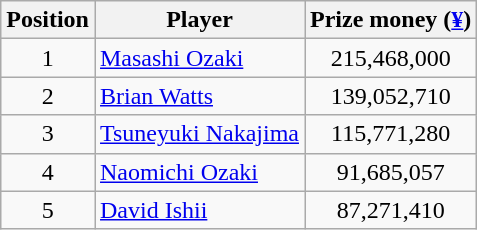<table class="wikitable">
<tr>
<th>Position</th>
<th>Player</th>
<th>Prize money (<a href='#'>¥</a>)</th>
</tr>
<tr>
<td align=center>1</td>
<td> <a href='#'>Masashi Ozaki</a></td>
<td align=center>215,468,000</td>
</tr>
<tr>
<td align=center>2</td>
<td> <a href='#'>Brian Watts</a></td>
<td align=center>139,052,710</td>
</tr>
<tr>
<td align=center>3</td>
<td> <a href='#'>Tsuneyuki Nakajima</a></td>
<td align=center>115,771,280</td>
</tr>
<tr>
<td align=center>4</td>
<td> <a href='#'>Naomichi Ozaki</a></td>
<td align=center>91,685,057</td>
</tr>
<tr>
<td align=center>5</td>
<td> <a href='#'>David Ishii</a></td>
<td align=center>87,271,410</td>
</tr>
</table>
